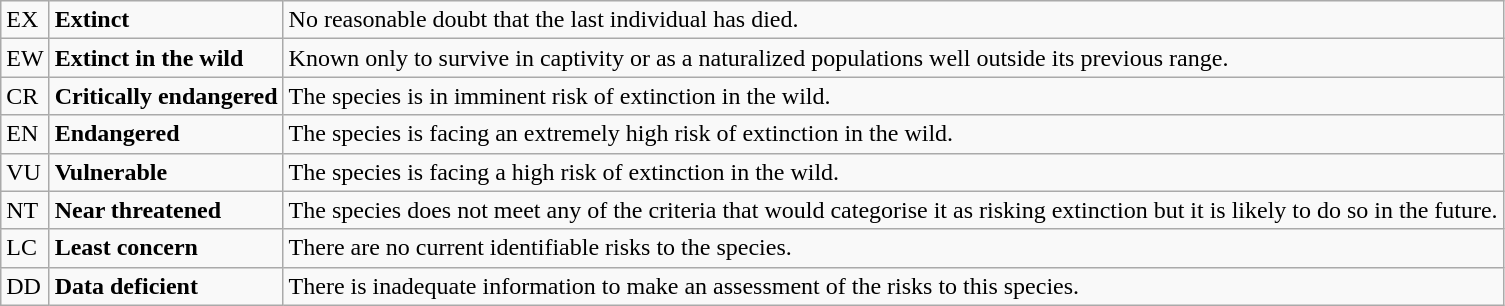<table class="wikitable" style="text-align:left">
<tr>
<td>EX</td>
<td><strong>Extinct</strong></td>
<td>No reasonable doubt that the last individual has died.</td>
</tr>
<tr>
<td>EW</td>
<td><strong>Extinct in the wild</strong></td>
<td>Known only to survive in captivity or as a naturalized populations well outside its previous range.</td>
</tr>
<tr>
<td>CR</td>
<td><strong>Critically endangered</strong></td>
<td>The species is in imminent risk of extinction in the wild.</td>
</tr>
<tr>
<td>EN</td>
<td><strong>Endangered</strong></td>
<td>The species is facing an extremely high risk of extinction in the wild.</td>
</tr>
<tr>
<td>VU</td>
<td><strong>Vulnerable</strong></td>
<td>The species is facing a high risk of extinction in the wild.</td>
</tr>
<tr>
<td>NT</td>
<td><strong>Near threatened</strong></td>
<td>The species does not meet any of the criteria that would categorise it as risking extinction but it is likely to do so in the future.</td>
</tr>
<tr>
<td>LC</td>
<td><strong>Least concern</strong></td>
<td>There are no current identifiable risks to the species.</td>
</tr>
<tr>
<td>DD</td>
<td><strong>Data deficient</strong></td>
<td>There is inadequate information to make an assessment of the risks to this species.</td>
</tr>
</table>
